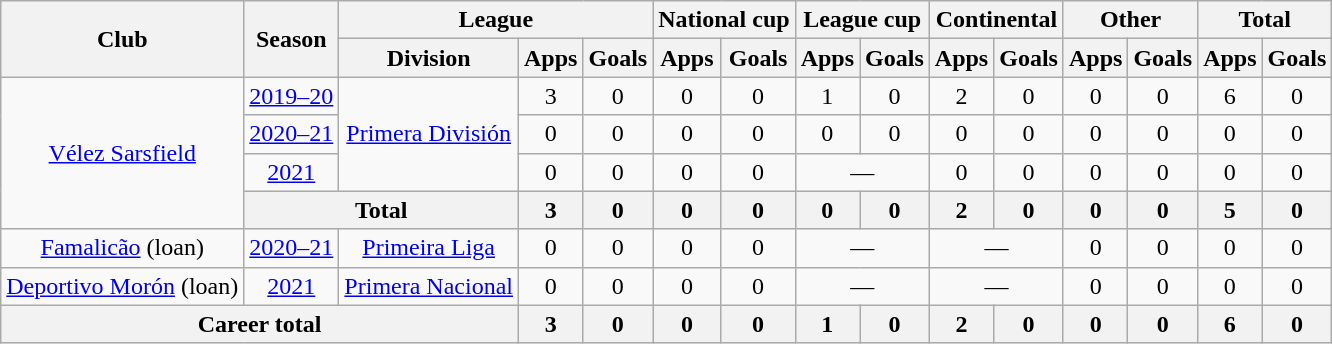<table class="wikitable" style="text-align:center">
<tr>
<th rowspan="2">Club</th>
<th rowspan="2">Season</th>
<th colspan="3">League</th>
<th colspan="2">National cup</th>
<th colspan="2">League cup</th>
<th colspan="2">Continental</th>
<th colspan="2">Other</th>
<th colspan="2">Total</th>
</tr>
<tr>
<th>Division</th>
<th>Apps</th>
<th>Goals</th>
<th>Apps</th>
<th>Goals</th>
<th>Apps</th>
<th>Goals</th>
<th>Apps</th>
<th>Goals</th>
<th>Apps</th>
<th>Goals</th>
<th>Apps</th>
<th>Goals</th>
</tr>
<tr>
<td rowspan="4"><a href='#'>Vélez Sarsfield</a></td>
<td><a href='#'>2019–20</a></td>
<td rowspan="3"><a href='#'>Primera División</a></td>
<td>3</td>
<td>0</td>
<td>0</td>
<td>0</td>
<td>1</td>
<td>0</td>
<td>2</td>
<td>0</td>
<td>0</td>
<td>0</td>
<td>6</td>
<td>0</td>
</tr>
<tr>
<td><a href='#'>2020–21</a></td>
<td>0</td>
<td>0</td>
<td>0</td>
<td>0</td>
<td>0</td>
<td>0</td>
<td>0</td>
<td>0</td>
<td>0</td>
<td>0</td>
<td>0</td>
<td>0</td>
</tr>
<tr>
<td><a href='#'>2021</a></td>
<td>0</td>
<td>0</td>
<td>0</td>
<td>0</td>
<td colspan="2">—</td>
<td>0</td>
<td>0</td>
<td>0</td>
<td>0</td>
<td>0</td>
<td>0</td>
</tr>
<tr>
<th colspan="2">Total</th>
<th>3</th>
<th>0</th>
<th>0</th>
<th>0</th>
<th>0</th>
<th>0</th>
<th>2</th>
<th>0</th>
<th>0</th>
<th>0</th>
<th>5</th>
<th>0</th>
</tr>
<tr>
<td><a href='#'>Famalicão</a> (loan)</td>
<td><a href='#'>2020–21</a></td>
<td><a href='#'>Primeira Liga</a></td>
<td>0</td>
<td>0</td>
<td>0</td>
<td>0</td>
<td colspan="2">—</td>
<td colspan="2">—</td>
<td>0</td>
<td>0</td>
<td>0</td>
<td>0</td>
</tr>
<tr>
<td><a href='#'>Deportivo Morón</a> (loan)</td>
<td><a href='#'>2021</a></td>
<td><a href='#'>Primera Nacional</a></td>
<td>0</td>
<td>0</td>
<td>0</td>
<td>0</td>
<td colspan="2">—</td>
<td colspan="2">—</td>
<td>0</td>
<td>0</td>
<td>0</td>
<td>0</td>
</tr>
<tr>
<th colspan="3">Career total</th>
<th>3</th>
<th>0</th>
<th>0</th>
<th>0</th>
<th>1</th>
<th>0</th>
<th>2</th>
<th>0</th>
<th>0</th>
<th>0</th>
<th>6</th>
<th>0</th>
</tr>
</table>
